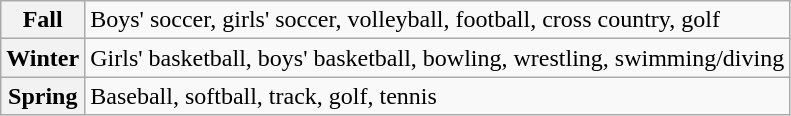<table class="wikitable">
<tr>
<th>Fall</th>
<td>Boys' soccer, girls' soccer, volleyball, football, cross country, golf</td>
</tr>
<tr>
<th>Winter</th>
<td>Girls' basketball, boys' basketball, bowling, wrestling, swimming/diving</td>
</tr>
<tr>
<th>Spring</th>
<td>Baseball, softball, track, golf, tennis</td>
</tr>
</table>
